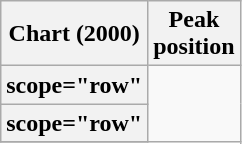<table class="wikitable plainrowheaders sortable" style="text-align:center;">
<tr>
<th scope="col">Chart (2000)</th>
<th scope="col">Peak<br>position</th>
</tr>
<tr>
<th>scope="row"</th>
</tr>
<tr>
<th>scope="row"</th>
</tr>
<tr>
</tr>
</table>
